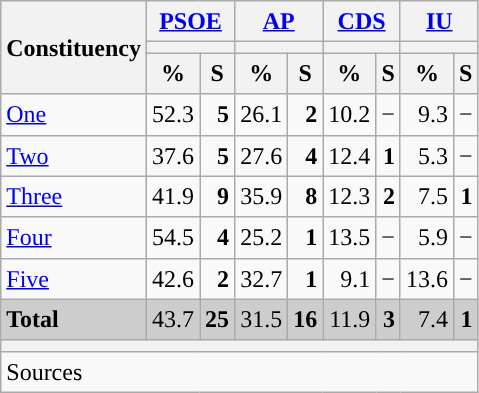<table class="wikitable sortable" style="text-align:right; line-height:20px;">
<tr>
<th rowspan="3">Constituency</th>
<th colspan="2" width="30px" class="unsortable"><a href='#'>PSOE</a></th>
<th colspan="2" width="30px" class="unsortable"><a href='#'>AP</a></th>
<th colspan="2" width="30px" class="unsortable"><a href='#'>CDS</a></th>
<th colspan="2" width="30px" class="unsortable"><a href='#'>IU</a></th>
</tr>
<tr>
<th colspan="2" style="background:"></th>
<th colspan="2" style="background:"></th>
<th colspan="2" style="background:"></th>
<th colspan="2" style="background:"></th>
</tr>
<tr>
<th data-sort-type="number">%</th>
<th data-sort-type="number">S</th>
<th data-sort-type="number">%</th>
<th data-sort-type="number">S</th>
<th data-sort-type="number">%</th>
<th data-sort-type="number">S</th>
<th data-sort-type="number">%</th>
<th data-sort-type="number">S</th>
</tr>
<tr>
<td align="left"><a href='#'>One</a></td>
<td style="background:">52.3</td>
<td><strong>5</strong></td>
<td>26.1</td>
<td><strong>2</strong></td>
<td>10.2</td>
<td>−</td>
<td>9.3</td>
<td>−</td>
</tr>
<tr>
<td align="left"><a href='#'>Two</a></td>
<td style="background:">37.6</td>
<td><strong>5</strong></td>
<td>27.6</td>
<td><strong>4</strong></td>
<td>12.4</td>
<td><strong>1</strong></td>
<td>5.3</td>
<td>−</td>
</tr>
<tr>
<td align="left"><a href='#'>Three</a></td>
<td style="background:">41.9</td>
<td><strong>9</strong></td>
<td>35.9</td>
<td><strong>8</strong></td>
<td>12.3</td>
<td><strong>2</strong></td>
<td>7.5</td>
<td><strong>1</strong></td>
</tr>
<tr>
<td align="left"><a href='#'>Four</a></td>
<td style="background:">54.5</td>
<td><strong>4</strong></td>
<td>25.2</td>
<td><strong>1</strong></td>
<td>13.5</td>
<td>−</td>
<td>5.9</td>
<td>−</td>
</tr>
<tr>
<td align="left"><a href='#'>Five</a></td>
<td style="background:">42.6</td>
<td><strong>2</strong></td>
<td>32.7</td>
<td><strong>1</strong></td>
<td>9.1</td>
<td>−</td>
<td>13.6</td>
<td>−</td>
</tr>
<tr style="background:#CDCDCD;">
<td align="left"><strong>Total</strong></td>
<td style="background:">43.7</td>
<td><strong>25</strong></td>
<td>31.5</td>
<td><strong>16</strong></td>
<td>11.9</td>
<td><strong>3</strong></td>
<td>7.4</td>
<td><strong>1</strong></td>
</tr>
<tr>
<th colspan="9" bgcolor="#E9E9E9"></th>
</tr>
<tr>
<th style="text-align:left; font-weight:normal; background:#F9F9F9" colspan="9">Sources</th>
</tr>
</table>
